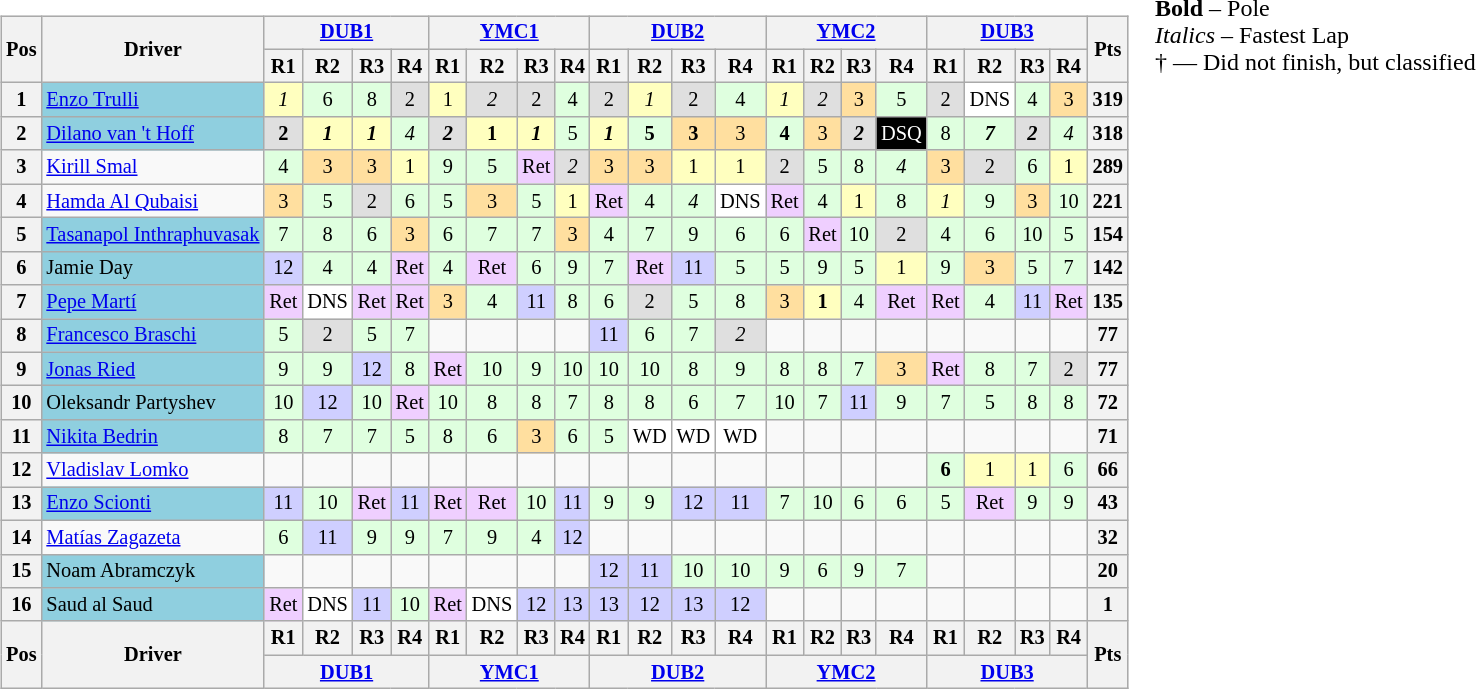<table>
<tr>
<td style="vertical-align:top;"><br><table class="wikitable" style="font-size: 85%; text-align:center">
<tr>
<th rowspan=2>Pos</th>
<th rowspan=2>Driver</th>
<th colspan=4><a href='#'>DUB1</a></th>
<th colspan=4><a href='#'>YMC1</a></th>
<th colspan=4><a href='#'>DUB2</a></th>
<th colspan=4><a href='#'>YMC2</a></th>
<th colspan=4><a href='#'>DUB3</a></th>
<th rowspan=2>Pts</th>
</tr>
<tr>
<th>R1</th>
<th>R2</th>
<th>R3</th>
<th>R4</th>
<th>R1</th>
<th>R2</th>
<th>R3</th>
<th>R4</th>
<th>R1</th>
<th>R2</th>
<th>R3</th>
<th>R4</th>
<th>R1</th>
<th>R2</th>
<th>R3</th>
<th>R4</th>
<th>R1</th>
<th>R2</th>
<th>R3</th>
<th>R4</th>
</tr>
<tr>
<th>1</th>
<td style="text-align:left; background:#8FCFDF"> <a href='#'>Enzo Trulli</a></td>
<td style="background:#ffffbf"><em>1</em></td>
<td style="background:#dfffdf">6</td>
<td style="background:#dfffdf">8</td>
<td style="background:#dfdfdf">2</td>
<td style="background:#ffffbf">1</td>
<td style="background:#dfdfdf"><em>2</em></td>
<td style="background:#dfdfdf">2</td>
<td style="background:#dfffdf">4</td>
<td style="background:#dfdfdf">2</td>
<td style="background:#ffffbf"><em>1</em></td>
<td style="background:#dfdfdf">2</td>
<td style="background:#dfffdf">4</td>
<td style="background:#ffffbf"><em>1</em></td>
<td style="background:#dfdfdf"><em>2</em></td>
<td style="background:#ffdf9f">3</td>
<td style="background:#dfffdf">5</td>
<td style="background:#dfdfdf">2</td>
<td style="background:#ffffff">DNS</td>
<td style="background:#dfffdf">4</td>
<td style="background:#ffdf9f">3</td>
<th>319</th>
</tr>
<tr>
<th>2</th>
<td style="text-align:left; background:#8FCFDF"> <a href='#'>Dilano van 't Hoff</a></td>
<td style="background:#dfdfdf"><strong>2</strong></td>
<td style="background:#ffffbf"><strong><em>1</em></strong></td>
<td style="background:#ffffbf"><strong><em>1</em></strong></td>
<td style="background:#dfffdf"><em>4</em></td>
<td style="background:#dfdfdf"><strong><em>2</em></strong></td>
<td style="background:#ffffbf"><strong>1</strong></td>
<td style="background:#ffffbf"><strong><em>1</em></strong></td>
<td style="background:#dfffdf">5</td>
<td style="background:#ffffbf"><strong><em>1</em></strong></td>
<td style="background:#dfffdf"><strong>5</strong></td>
<td style="background:#ffdf9f"><strong>3</strong></td>
<td style="background:#ffdf9f">3</td>
<td style="background:#dfffdf"><strong>4</strong></td>
<td style="background:#ffdf9f">3</td>
<td style="background:#dfdfdf"><strong><em>2</em></strong></td>
<td style="background:#000000; color:#ffffff">DSQ</td>
<td style="background:#dfffdf">8</td>
<td style="background:#dfffdf"><strong><em>7</em></strong></td>
<td style="background:#dfdfdf"><strong><em>2</em></strong></td>
<td style="background:#dfffdf"><em>4</em></td>
<th>318</th>
</tr>
<tr>
<th>3</th>
<td style="text-align:left"> <a href='#'>Kirill Smal</a></td>
<td style="background:#dfffdf">4</td>
<td style="background:#ffdf9f">3</td>
<td style="background:#ffdf9f">3</td>
<td style="background:#ffffbf">1</td>
<td style="background:#dfffdf">9</td>
<td style="background:#dfffdf">5</td>
<td style="background:#efcfff">Ret</td>
<td style="background:#dfdfdf"><em>2</em></td>
<td style="background:#ffdf9f">3</td>
<td style="background:#ffdf9f">3</td>
<td style="background:#ffffbf">1</td>
<td style="background:#ffffbf">1</td>
<td style="background:#dfdfdf">2</td>
<td style="background:#dfffdf">5</td>
<td style="background:#dfffdf">8</td>
<td style="background:#dfffdf"><em>4</em></td>
<td style="background:#ffdf9f">3</td>
<td style="background:#dfdfdf">2</td>
<td style="background:#dfffdf">6</td>
<td style="background:#ffffbf">1</td>
<th>289</th>
</tr>
<tr>
<th>4</th>
<td style="text-align:left"> <a href='#'>Hamda Al Qubaisi</a></td>
<td style="background:#ffdf9f">3</td>
<td style="background:#dfffdf">5</td>
<td style="background:#dfdfdf">2</td>
<td style="background:#dfffdf">6</td>
<td style="background:#dfffdf">5</td>
<td style="background:#ffdf9f">3</td>
<td style="background:#dfffdf">5</td>
<td style="background:#ffffbf">1</td>
<td style="background:#efcfff">Ret</td>
<td style="background:#dfffdf">4</td>
<td style="background:#dfffdf"><em>4</em></td>
<td style="background:#ffffff">DNS</td>
<td style="background:#efcfff">Ret</td>
<td style="background:#dfffdf">4</td>
<td style="background:#ffffbf">1</td>
<td style="background:#dfffdf">8</td>
<td style="background:#ffffbf"><em>1</em></td>
<td style="background:#dfffdf">9</td>
<td style="background:#ffdf9f">3</td>
<td style="background:#dfffdf">10</td>
<th>221</th>
</tr>
<tr>
<th>5</th>
<td style="text-align:left; background:#8FCFDF" nowrap> <a href='#'>Tasanapol Inthraphuvasak</a></td>
<td style="background:#dfffdf">7</td>
<td style="background:#dfffdf">8</td>
<td style="background:#dfffdf">6</td>
<td style="background:#ffdf9f">3</td>
<td style="background:#dfffdf">6</td>
<td style="background:#dfffdf">7</td>
<td style="background:#dfffdf">7</td>
<td style="background:#ffdf9f">3</td>
<td style="background:#dfffdf">4</td>
<td style="background:#dfffdf">7</td>
<td style="background:#dfffdf">9</td>
<td style="background:#dfffdf">6</td>
<td style="background:#dfffdf">6</td>
<td style="background:#efcfff">Ret</td>
<td style="background:#dfffdf">10</td>
<td style="background:#dfdfdf">2</td>
<td style="background:#dfffdf">4</td>
<td style="background:#dfffdf">6</td>
<td style="background:#dfffdf">10</td>
<td style="background:#dfffdf">5</td>
<th>154</th>
</tr>
<tr>
<th>6</th>
<td style="text-align:left; background:#8FCFDF"> Jamie Day</td>
<td style="background:#cfcfff">12</td>
<td style="background:#dfffdf">4</td>
<td style="background:#dfffdf">4</td>
<td style="background:#efcfff">Ret</td>
<td style="background:#dfffdf">4</td>
<td style="background:#efcfff">Ret</td>
<td style="background:#dfffdf">6</td>
<td style="background:#dfffdf">9</td>
<td style="background:#dfffdf">7</td>
<td style="background:#efcfff">Ret</td>
<td style="background:#cfcfff">11</td>
<td style="background:#dfffdf">5</td>
<td style="background:#dfffdf">5</td>
<td style="background:#dfffdf">9</td>
<td style="background:#dfffdf">5</td>
<td style="background:#ffffbf">1</td>
<td style="background:#dfffdf">9</td>
<td style="background:#ffdf9f">3</td>
<td style="background:#dfffdf">5</td>
<td style="background:#dfffdf">7</td>
<th>142</th>
</tr>
<tr>
<th>7</th>
<td style="text-align:left; background:#8FCFDF"> <a href='#'>Pepe Martí</a></td>
<td style="background:#efcfff">Ret</td>
<td style="background:#ffffff">DNS</td>
<td style="background:#efcfff">Ret</td>
<td style="background:#efcfff">Ret</td>
<td style="background:#ffdf9f">3</td>
<td style="background:#dfffdf">4</td>
<td style="background:#cfcfff">11</td>
<td style="background:#dfffdf">8</td>
<td style="background:#dfffdf">6</td>
<td style="background:#dfdfdf">2</td>
<td style="background:#dfffdf">5</td>
<td style="background:#dfffdf">8</td>
<td style="background:#ffdf9f">3</td>
<td style="background:#ffffbf"><strong>1</strong></td>
<td style="background:#dfffdf">4</td>
<td style="background:#efcfff">Ret</td>
<td style="background:#efcfff">Ret</td>
<td style="background:#dfffdf">4</td>
<td style="background:#cfcfff">11</td>
<td style="background:#efcfff">Ret</td>
<th>135</th>
</tr>
<tr>
<th>8</th>
<td style="text-align:left; background:#8FCFDF"> <a href='#'>Francesco Braschi</a></td>
<td style="background:#dfffdf">5</td>
<td style="background:#dfdfdf">2</td>
<td style="background:#dfffdf">5</td>
<td style="background:#dfffdf">7</td>
<td></td>
<td></td>
<td></td>
<td></td>
<td style="background:#cfcfff">11</td>
<td style="background:#dfffdf">6</td>
<td style="background:#dfffdf">7</td>
<td style="background:#dfdfdf"><em>2</em></td>
<td></td>
<td></td>
<td></td>
<td></td>
<td></td>
<td></td>
<td></td>
<td></td>
<th>77</th>
</tr>
<tr>
<th>9</th>
<td style="text-align:left; background:#8FCFDF"> <a href='#'>Jonas Ried</a></td>
<td style="background:#dfffdf">9</td>
<td style="background:#dfffdf">9</td>
<td style="background:#cfcfff">12</td>
<td style="background:#dfffdf">8</td>
<td style="background:#efcfff">Ret</td>
<td style="background:#dfffdf">10</td>
<td style="background:#dfffdf">9</td>
<td style="background:#dfffdf">10</td>
<td style="background:#dfffdf">10</td>
<td style="background:#dfffdf">10</td>
<td style="background:#dfffdf">8</td>
<td style="background:#dfffdf">9</td>
<td style="background:#dfffdf">8</td>
<td style="background:#dfffdf">8</td>
<td style="background:#dfffdf">7</td>
<td style="background:#ffdf9f">3</td>
<td style="background:#efcfff">Ret</td>
<td style="background:#dfffdf">8</td>
<td style="background:#dfffdf">7</td>
<td style="background:#dfdfdf">2</td>
<th>77</th>
</tr>
<tr>
<th>10</th>
<td style="text-align:left; background:#8FCFDF"> Oleksandr Partyshev</td>
<td style="background:#dfffdf">10</td>
<td style="background:#cfcfff">12</td>
<td style="background:#dfffdf">10</td>
<td style="background:#efcfff">Ret</td>
<td style="background:#dfffdf">10</td>
<td style="background:#dfffdf">8</td>
<td style="background:#dfffdf">8</td>
<td style="background:#dfffdf">7</td>
<td style="background:#dfffdf">8</td>
<td style="background:#dfffdf">8</td>
<td style="background:#dfffdf">6</td>
<td style="background:#dfffdf">7</td>
<td style="background:#dfffdf">10</td>
<td style="background:#dfffdf">7</td>
<td style="background:#cfcfff">11</td>
<td style="background:#dfffdf">9</td>
<td style="background:#dfffdf">7</td>
<td style="background:#dfffdf">5</td>
<td style="background:#dfffdf">8</td>
<td style="background:#dfffdf">8</td>
<th>72</th>
</tr>
<tr>
<th>11</th>
<td style="text-align:left; background:#8FCFDF"> <a href='#'>Nikita Bedrin</a></td>
<td style="background:#dfffdf">8</td>
<td style="background:#dfffdf">7</td>
<td style="background:#dfffdf">7</td>
<td style="background:#dfffdf">5</td>
<td style="background:#dfffdf">8</td>
<td style="background:#dfffdf">6</td>
<td style="background:#ffdf9f">3</td>
<td style="background:#dfffdf">6</td>
<td style="background:#dfffdf">5</td>
<td style="background:#ffffff">WD</td>
<td style="background:#ffffff">WD</td>
<td style="background:#ffffff">WD</td>
<td></td>
<td></td>
<td></td>
<td></td>
<td></td>
<td></td>
<td></td>
<td></td>
<th>71</th>
</tr>
<tr>
<th>12</th>
<td style="text-align:left"> <a href='#'>Vladislav Lomko</a></td>
<td></td>
<td></td>
<td></td>
<td></td>
<td></td>
<td></td>
<td></td>
<td></td>
<td></td>
<td></td>
<td></td>
<td></td>
<td></td>
<td></td>
<td></td>
<td></td>
<td style="background:#dfffdf"><strong>6</strong></td>
<td style="background:#ffffbf">1</td>
<td style="background:#ffffbf">1</td>
<td style="background:#dfffdf">6</td>
<th>66</th>
</tr>
<tr>
<th>13</th>
<td style="text-align:left; background:#8FCFDF"> <a href='#'>Enzo Scionti</a></td>
<td style="background:#cfcfff">11</td>
<td style="background:#dfffdf">10</td>
<td style="background:#efcfff">Ret</td>
<td style="background:#cfcfff">11</td>
<td style="background:#efcfff">Ret</td>
<td style="background:#efcfff">Ret</td>
<td style="background:#dfffdf">10</td>
<td style="background:#cfcfff">11</td>
<td style="background:#dfffdf">9</td>
<td style="background:#dfffdf">9</td>
<td style="background:#cfcfff">12</td>
<td style="background:#cfcfff">11</td>
<td style="background:#dfffdf">7</td>
<td style="background:#dfffdf">10</td>
<td style="background:#dfffdf">6</td>
<td style="background:#dfffdf">6</td>
<td style="background:#dfffdf">5</td>
<td style="background:#efcfff">Ret</td>
<td style="background:#dfffdf">9</td>
<td style="background:#dfffdf">9</td>
<th>43</th>
</tr>
<tr>
<th>14</th>
<td style="text-align:left"> <a href='#'>Matías Zagazeta</a></td>
<td style="background:#dfffdf">6</td>
<td style="background:#cfcfff">11</td>
<td style="background:#dfffdf">9</td>
<td style="background:#dfffdf">9</td>
<td style="background:#dfffdf">7</td>
<td style="background:#dfffdf">9</td>
<td style="background:#dfffdf">4</td>
<td style="background:#cfcfff">12</td>
<td></td>
<td></td>
<td></td>
<td></td>
<td></td>
<td></td>
<td></td>
<td></td>
<td></td>
<td></td>
<td></td>
<td></td>
<th>32</th>
</tr>
<tr>
<th>15</th>
<td style="text-align:left; background:#8FCFDF"> Noam Abramczyk</td>
<td></td>
<td></td>
<td></td>
<td></td>
<td></td>
<td></td>
<td></td>
<td></td>
<td style="background:#cfcfff">12</td>
<td style="background:#cfcfff">11</td>
<td style="background:#dfffdf">10</td>
<td style="background:#dfffdf">10</td>
<td style="background:#dfffdf">9</td>
<td style="background:#dfffdf">6</td>
<td style="background:#dfffdf">9</td>
<td style="background:#dfffdf">7</td>
<td></td>
<td></td>
<td></td>
<td></td>
<th>20</th>
</tr>
<tr>
<th>16</th>
<td style="text-align:left; background:#8FCFDF"> Saud al Saud</td>
<td style="background:#efcfff">Ret</td>
<td style="background:#ffffff">DNS</td>
<td style="background:#cfcfff">11</td>
<td style="background:#dfffdf">10</td>
<td style="background:#efcfff">Ret</td>
<td style="background:#ffffff">DNS</td>
<td style="background:#cfcfff">12</td>
<td style="background:#cfcfff">13</td>
<td style="background:#cfcfff">13</td>
<td style="background:#cfcfff">12</td>
<td style="background:#cfcfff">13</td>
<td style="background:#cfcfff">12</td>
<td></td>
<td></td>
<td></td>
<td></td>
<td></td>
<td></td>
<td></td>
<td></td>
<th>1</th>
</tr>
<tr>
<th rowspan=2>Pos</th>
<th rowspan=2>Driver</th>
<th>R1</th>
<th>R2</th>
<th>R3</th>
<th>R4</th>
<th>R1</th>
<th>R2</th>
<th>R3</th>
<th>R4</th>
<th>R1</th>
<th>R2</th>
<th>R3</th>
<th>R4</th>
<th>R1</th>
<th>R2</th>
<th>R3</th>
<th>R4</th>
<th>R1</th>
<th>R2</th>
<th>R3</th>
<th>R4</th>
<th rowspan=2>Pts</th>
</tr>
<tr>
<th colspan=4><a href='#'>DUB1</a></th>
<th colspan=4><a href='#'>YMC1</a></th>
<th colspan=4><a href='#'>DUB2</a></th>
<th colspan=4><a href='#'>YMC2</a></th>
<th colspan=4><a href='#'>DUB3</a></th>
</tr>
</table>
</td>
<td style="vertical-align:top"><br>
<span><strong>Bold</strong> – Pole<br><em>Italics</em> – Fastest Lap<br>† — Did not finish, but classified</span></td>
</tr>
</table>
